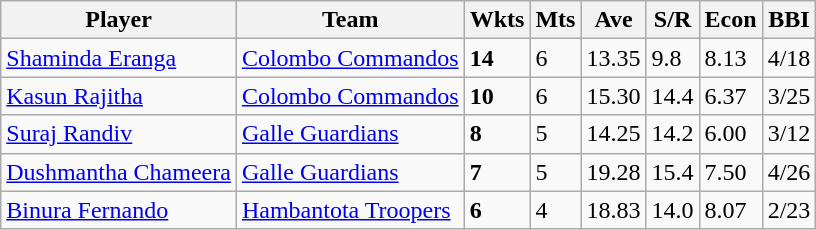<table class="wikitable">
<tr>
<th>Player</th>
<th>Team</th>
<th>Wkts</th>
<th>Mts</th>
<th>Ave</th>
<th>S/R</th>
<th>Econ</th>
<th>BBI</th>
</tr>
<tr>
<td><a href='#'>Shaminda Eranga</a></td>
<td><a href='#'>Colombo Commandos</a></td>
<td><strong>14</strong></td>
<td>6</td>
<td>13.35</td>
<td>9.8</td>
<td>8.13</td>
<td>4/18</td>
</tr>
<tr>
<td><a href='#'>Kasun Rajitha</a></td>
<td><a href='#'>Colombo Commandos</a></td>
<td><strong>10</strong></td>
<td>6</td>
<td>15.30</td>
<td>14.4</td>
<td>6.37</td>
<td>3/25</td>
</tr>
<tr>
<td><a href='#'>Suraj Randiv</a></td>
<td><a href='#'>Galle Guardians</a></td>
<td><strong>8</strong></td>
<td>5</td>
<td>14.25</td>
<td>14.2</td>
<td>6.00</td>
<td>3/12</td>
</tr>
<tr>
<td><a href='#'>Dushmantha Chameera</a></td>
<td><a href='#'>Galle Guardians</a></td>
<td><strong>7</strong></td>
<td>5</td>
<td>19.28</td>
<td>15.4</td>
<td>7.50</td>
<td>4/26</td>
</tr>
<tr>
<td><a href='#'>Binura Fernando</a></td>
<td><a href='#'>Hambantota Troopers</a></td>
<td><strong>6</strong></td>
<td>4</td>
<td>18.83</td>
<td>14.0</td>
<td>8.07</td>
<td>2/23</td>
</tr>
</table>
